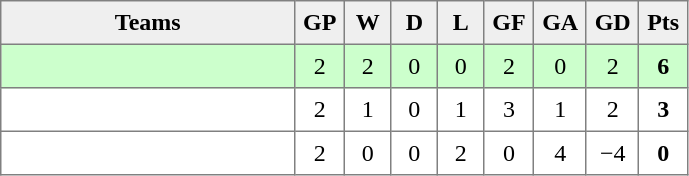<table style=border-collapse:collapse border=1 cellspacing=0 cellpadding=5>
<tr align=center bgcolor=#efefef>
<th width=185>Teams</th>
<th width=20>GP</th>
<th width=20>W</th>
<th width=20>D</th>
<th width=20>L</th>
<th width=20>GF</th>
<th width=20>GA</th>
<th width=20>GD</th>
<th width=20>Pts</th>
</tr>
<tr align=center style="background:#ccffcc;">
<td style="text-align:left;"></td>
<td>2</td>
<td>2</td>
<td>0</td>
<td>0</td>
<td>2</td>
<td>0</td>
<td>2</td>
<td><strong>6</strong></td>
</tr>
<tr align=center>
<td style="text-align:left;"></td>
<td>2</td>
<td>1</td>
<td>0</td>
<td>1</td>
<td>3</td>
<td>1</td>
<td>2</td>
<td><strong>3</strong></td>
</tr>
<tr align=center>
<td style="text-align:left;"></td>
<td>2</td>
<td>0</td>
<td>0</td>
<td>2</td>
<td>0</td>
<td>4</td>
<td>−4</td>
<td><strong>0</strong></td>
</tr>
</table>
